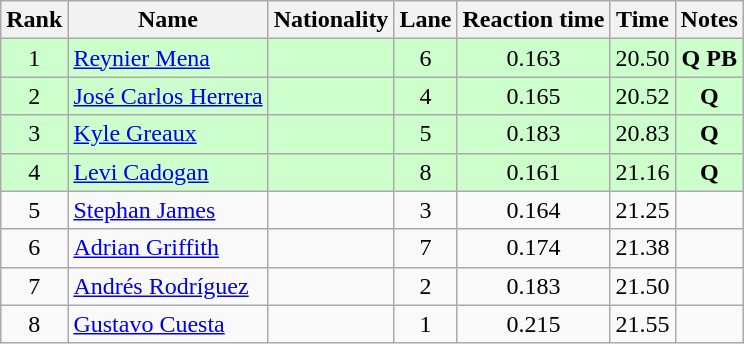<table class="wikitable sortable" style="text-align:center">
<tr>
<th>Rank</th>
<th>Name</th>
<th>Nationality</th>
<th>Lane</th>
<th>Reaction time</th>
<th>Time</th>
<th>Notes</th>
</tr>
<tr bgcolor=ccffcc>
<td>1</td>
<td align=left><a href='#'>Reynier Mena</a></td>
<td align=left></td>
<td>6</td>
<td>0.163</td>
<td>20.50</td>
<td><strong>Q PB</strong></td>
</tr>
<tr bgcolor=ccffcc>
<td>2</td>
<td align=left><a href='#'>José Carlos Herrera</a></td>
<td align=left></td>
<td>4</td>
<td>0.165</td>
<td>20.52</td>
<td><strong>Q</strong></td>
</tr>
<tr bgcolor=ccffcc>
<td>3</td>
<td align=left><a href='#'>Kyle Greaux</a></td>
<td align=left></td>
<td>5</td>
<td>0.183</td>
<td>20.83</td>
<td><strong>Q</strong></td>
</tr>
<tr bgcolor=ccffcc>
<td>4</td>
<td align=left><a href='#'>Levi Cadogan</a></td>
<td align=left></td>
<td>8</td>
<td>0.161</td>
<td>21.16</td>
<td><strong>Q</strong></td>
</tr>
<tr>
<td>5</td>
<td align=left><a href='#'>Stephan James</a></td>
<td align=left></td>
<td>3</td>
<td>0.164</td>
<td>21.25</td>
<td></td>
</tr>
<tr>
<td>6</td>
<td align=left><a href='#'>Adrian Griffith</a></td>
<td align=left></td>
<td>7</td>
<td>0.174</td>
<td>21.38</td>
<td></td>
</tr>
<tr>
<td>7</td>
<td align=left><a href='#'>Andrés Rodríguez</a></td>
<td align=left></td>
<td>2</td>
<td>0.183</td>
<td>21.50</td>
<td></td>
</tr>
<tr>
<td>8</td>
<td align=left><a href='#'>Gustavo Cuesta</a></td>
<td align=left></td>
<td>1</td>
<td>0.215</td>
<td>21.55</td>
<td></td>
</tr>
</table>
